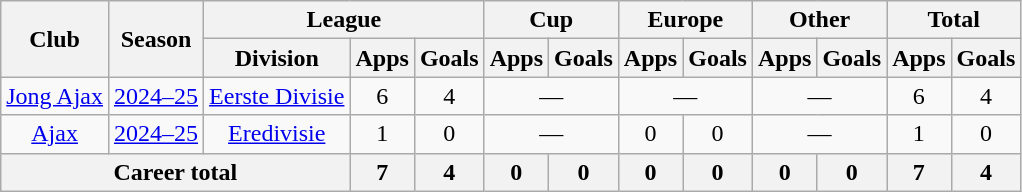<table class="wikitable" style="text-align:center">
<tr>
<th rowspan="2">Club</th>
<th rowspan="2">Season</th>
<th colspan="3">League</th>
<th colspan="2">Cup</th>
<th colspan="2">Europe</th>
<th colspan="2">Other</th>
<th colspan="2">Total</th>
</tr>
<tr>
<th>Division</th>
<th>Apps</th>
<th>Goals</th>
<th>Apps</th>
<th>Goals</th>
<th>Apps</th>
<th>Goals</th>
<th>Apps</th>
<th>Goals</th>
<th>Apps</th>
<th>Goals</th>
</tr>
<tr>
<td><a href='#'>Jong Ajax</a></td>
<td><a href='#'>2024–25</a></td>
<td><a href='#'>Eerste Divisie</a></td>
<td>6</td>
<td>4</td>
<td colspan="2">—</td>
<td colspan="2">—</td>
<td colspan="2">—</td>
<td>6</td>
<td>4</td>
</tr>
<tr>
<td><a href='#'>Ajax</a></td>
<td><a href='#'>2024–25</a></td>
<td><a href='#'>Eredivisie</a></td>
<td>1</td>
<td>0</td>
<td colspan="2">—</td>
<td>0</td>
<td>0</td>
<td colspan="2">—</td>
<td>1</td>
<td>0</td>
</tr>
<tr>
<th colspan="3">Career total</th>
<th>7</th>
<th>4</th>
<th>0</th>
<th>0</th>
<th>0</th>
<th>0</th>
<th>0</th>
<th>0</th>
<th>7</th>
<th>4</th>
</tr>
</table>
